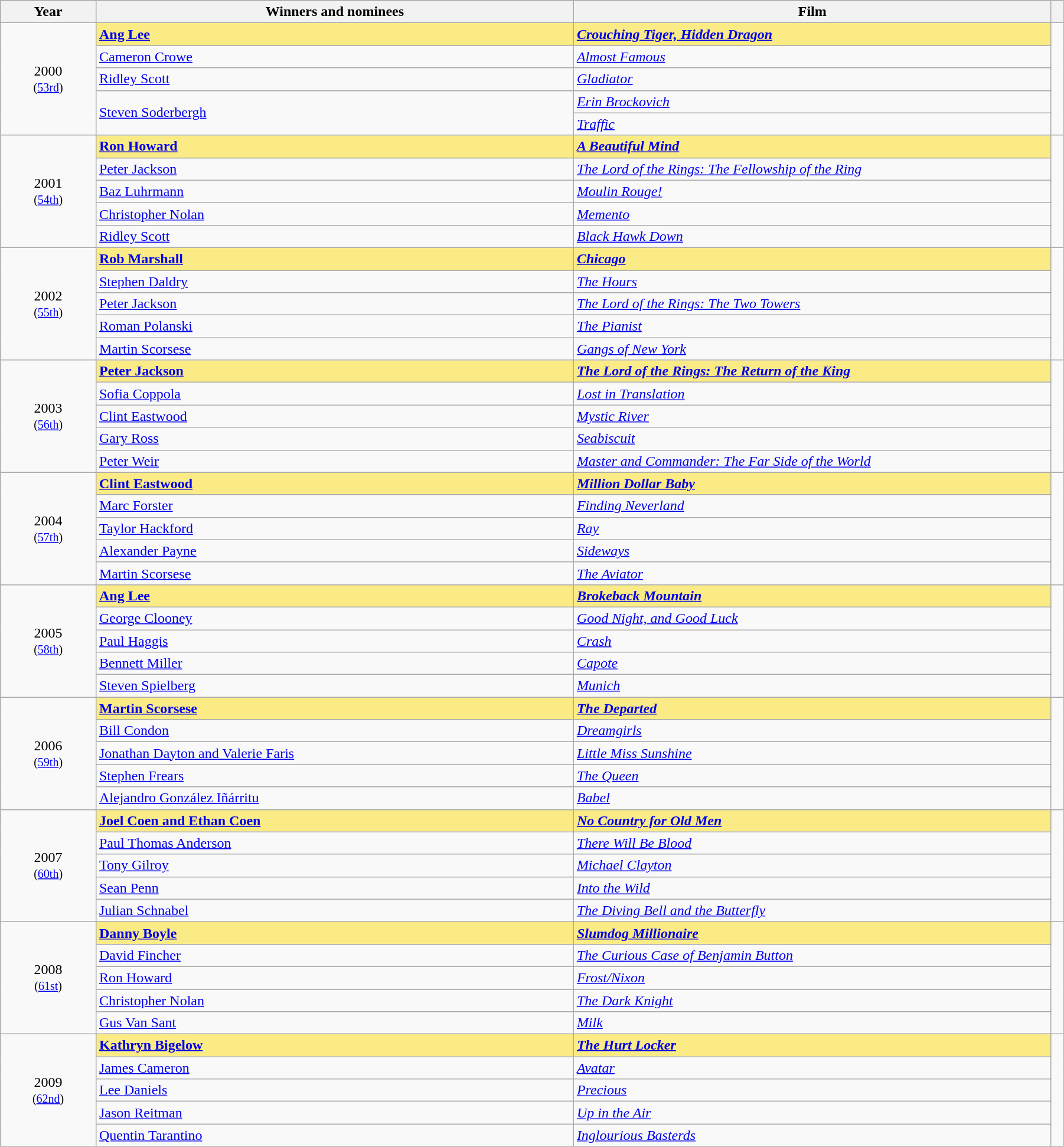<table class="wikitable" width="95%" cellpadding="5">
<tr>
<th width="8%">Year</th>
<th width="40%">Winners and nominees</th>
<th width="40%">Film</th>
<th width="1%"></th>
</tr>
<tr>
<td rowspan="5" style="text-align:center;">2000<br><small>(<a href='#'>53rd</a>)</small></td>
<td style="background:#FAEB86;"><strong><a href='#'>Ang Lee</a></strong></td>
<td style="background:#FAEB86;"><strong><em><a href='#'>Crouching Tiger, Hidden Dragon</a></em></strong></td>
<td rowspan="5" style="text-align:center;"></td>
</tr>
<tr>
<td><a href='#'>Cameron Crowe</a></td>
<td><em><a href='#'>Almost Famous</a></em></td>
</tr>
<tr>
<td><a href='#'>Ridley Scott</a></td>
<td><em><a href='#'>Gladiator</a></em></td>
</tr>
<tr>
<td rowspan="2"><a href='#'>Steven Soderbergh</a></td>
<td><em><a href='#'>Erin Brockovich</a></em></td>
</tr>
<tr>
<td><em><a href='#'>Traffic</a></em></td>
</tr>
<tr>
<td rowspan="5" style="text-align:center;">2001<br><small>(<a href='#'>54th</a>)</small></td>
<td style="background:#FAEB86;"><strong><a href='#'>Ron Howard</a></strong></td>
<td style="background:#FAEB86;"><strong><em><a href='#'>A Beautiful Mind</a></em></strong></td>
<td rowspan="5" style="text-align:center;"></td>
</tr>
<tr>
<td><a href='#'>Peter Jackson</a></td>
<td><em><a href='#'>The Lord of the Rings: The Fellowship of the Ring</a></em></td>
</tr>
<tr>
<td><a href='#'>Baz Luhrmann</a></td>
<td><em><a href='#'>Moulin Rouge!</a></em></td>
</tr>
<tr>
<td><a href='#'>Christopher Nolan</a></td>
<td><em><a href='#'>Memento</a></em></td>
</tr>
<tr>
<td><a href='#'>Ridley Scott</a></td>
<td><em><a href='#'>Black Hawk Down</a></em></td>
</tr>
<tr>
<td rowspan="5" style="text-align:center;">2002<br><small>(<a href='#'>55th</a>)</small></td>
<td style="background:#FAEB86;"><strong><a href='#'>Rob Marshall</a></strong></td>
<td style="background:#FAEB86;"><strong><em><a href='#'>Chicago</a></em></strong></td>
<td rowspan="5" style="text-align:center;"></td>
</tr>
<tr>
<td><a href='#'>Stephen Daldry</a></td>
<td><em><a href='#'>The Hours</a></em></td>
</tr>
<tr>
<td><a href='#'>Peter Jackson</a></td>
<td><em><a href='#'>The Lord of the Rings: The Two Towers</a></em></td>
</tr>
<tr>
<td><a href='#'>Roman Polanski</a></td>
<td><em><a href='#'>The Pianist</a></em></td>
</tr>
<tr>
<td><a href='#'>Martin Scorsese</a></td>
<td><em><a href='#'>Gangs of New York</a></em></td>
</tr>
<tr>
<td rowspan="5" style="text-align:center;">2003<br><small>(<a href='#'>56th</a>)</small></td>
<td style="background:#FAEB86;"><strong><a href='#'>Peter Jackson</a></strong></td>
<td style="background:#FAEB86;"><strong><em><a href='#'>The Lord of the Rings: The Return of the King</a></em></strong></td>
<td rowspan="5" style="text-align:center;"></td>
</tr>
<tr>
<td><a href='#'>Sofia Coppola</a></td>
<td><em><a href='#'>Lost in Translation</a></em></td>
</tr>
<tr>
<td><a href='#'>Clint Eastwood</a></td>
<td><em><a href='#'>Mystic River</a></em></td>
</tr>
<tr>
<td><a href='#'>Gary Ross</a></td>
<td><em><a href='#'>Seabiscuit</a></em></td>
</tr>
<tr>
<td><a href='#'>Peter Weir</a></td>
<td><em><a href='#'>Master and Commander: The Far Side of the World</a></em></td>
</tr>
<tr>
<td rowspan="5" style="text-align:center;">2004<br><small>(<a href='#'>57th</a>)</small></td>
<td style="background:#FAEB86;"><strong><a href='#'>Clint Eastwood</a></strong></td>
<td style="background:#FAEB86;"><strong><em><a href='#'>Million Dollar Baby</a></em></strong></td>
<td rowspan="5" style="text-align:center;"></td>
</tr>
<tr>
<td><a href='#'>Marc Forster</a></td>
<td><em><a href='#'>Finding Neverland</a></em></td>
</tr>
<tr>
<td><a href='#'>Taylor Hackford</a></td>
<td><em><a href='#'>Ray</a></em></td>
</tr>
<tr>
<td><a href='#'>Alexander Payne</a></td>
<td><em><a href='#'>Sideways</a></em></td>
</tr>
<tr>
<td><a href='#'>Martin Scorsese</a></td>
<td><em><a href='#'>The Aviator</a></em></td>
</tr>
<tr>
<td rowspan="5" style="text-align:center;">2005<br><small>(<a href='#'>58th</a>)</small></td>
<td style="background:#FAEB86;"><strong><a href='#'>Ang Lee</a></strong></td>
<td style="background:#FAEB86;"><strong><em><a href='#'>Brokeback Mountain</a></em></strong></td>
<td rowspan="5" style="text-align:center;"></td>
</tr>
<tr>
<td><a href='#'>George Clooney</a></td>
<td><em><a href='#'>Good Night, and Good Luck</a></em></td>
</tr>
<tr>
<td><a href='#'>Paul Haggis</a></td>
<td><em><a href='#'>Crash</a></em></td>
</tr>
<tr>
<td><a href='#'>Bennett Miller</a></td>
<td><em><a href='#'>Capote</a></em></td>
</tr>
<tr>
<td><a href='#'>Steven Spielberg</a></td>
<td><em><a href='#'>Munich</a></em></td>
</tr>
<tr>
<td rowspan="5" style="text-align:center;">2006<br><small>(<a href='#'>59th</a>)</small></td>
<td style="background:#FAEB86;"><strong><a href='#'>Martin Scorsese</a></strong></td>
<td style="background:#FAEB86;"><strong><em><a href='#'>The Departed</a></em></strong></td>
<td rowspan="5" style="text-align:center;"></td>
</tr>
<tr>
<td><a href='#'>Bill Condon</a></td>
<td><em><a href='#'>Dreamgirls</a></em></td>
</tr>
<tr>
<td><a href='#'>Jonathan Dayton and Valerie Faris</a></td>
<td><em><a href='#'>Little Miss Sunshine</a></em></td>
</tr>
<tr>
<td><a href='#'>Stephen Frears</a></td>
<td><em><a href='#'>The Queen</a></em></td>
</tr>
<tr>
<td><a href='#'>Alejandro González Iñárritu</a></td>
<td><em><a href='#'>Babel</a></em></td>
</tr>
<tr>
<td rowspan="5" style="text-align:center;">2007<br><small>(<a href='#'>60th</a>)</small></td>
<td style="background:#FAEB86;"><strong><a href='#'>Joel Coen and Ethan Coen</a></strong></td>
<td style="background:#FAEB86;"><strong><em><a href='#'>No Country for Old Men</a></em></strong></td>
<td rowspan="5" style="text-align:center;"></td>
</tr>
<tr>
<td><a href='#'>Paul Thomas Anderson</a></td>
<td><em><a href='#'>There Will Be Blood</a></em></td>
</tr>
<tr>
<td><a href='#'>Tony Gilroy</a></td>
<td><em><a href='#'>Michael Clayton</a></em></td>
</tr>
<tr>
<td><a href='#'>Sean Penn</a></td>
<td><em><a href='#'>Into the Wild</a></em></td>
</tr>
<tr>
<td><a href='#'>Julian Schnabel</a></td>
<td><em><a href='#'>The Diving Bell and the Butterfly</a></em></td>
</tr>
<tr>
<td rowspan="5" style="text-align:center;">2008<br><small>(<a href='#'>61st</a>)</small></td>
<td style="background:#FAEB86;"><strong><a href='#'>Danny Boyle</a></strong></td>
<td style="background:#FAEB86;"><strong><em><a href='#'>Slumdog Millionaire</a></em></strong></td>
<td rowspan="5" style="text-align:center;"></td>
</tr>
<tr>
<td><a href='#'>David Fincher</a></td>
<td><em><a href='#'>The Curious Case of Benjamin Button</a></em></td>
</tr>
<tr>
<td><a href='#'>Ron Howard</a></td>
<td><em><a href='#'>Frost/Nixon</a></em></td>
</tr>
<tr>
<td><a href='#'>Christopher Nolan</a></td>
<td><em><a href='#'>The Dark Knight</a></em></td>
</tr>
<tr>
<td><a href='#'>Gus Van Sant</a></td>
<td><em><a href='#'>Milk</a></em></td>
</tr>
<tr>
<td rowspan="5" style="text-align:center;">2009<br><small>(<a href='#'>62nd</a>)</small></td>
<td style="background:#FAEB86;"><strong><a href='#'>Kathryn Bigelow</a></strong></td>
<td style="background:#FAEB86;"><strong><em><a href='#'>The Hurt Locker</a></em></strong></td>
<td rowspan="5" style="text-align:center;"></td>
</tr>
<tr>
<td><a href='#'>James Cameron</a></td>
<td><em><a href='#'>Avatar</a></em></td>
</tr>
<tr>
<td><a href='#'>Lee Daniels</a></td>
<td><em><a href='#'>Precious</a></em></td>
</tr>
<tr>
<td><a href='#'>Jason Reitman</a></td>
<td><em><a href='#'>Up in the Air</a></em></td>
</tr>
<tr>
<td><a href='#'>Quentin Tarantino</a></td>
<td><em><a href='#'>Inglourious Basterds</a></em></td>
</tr>
</table>
